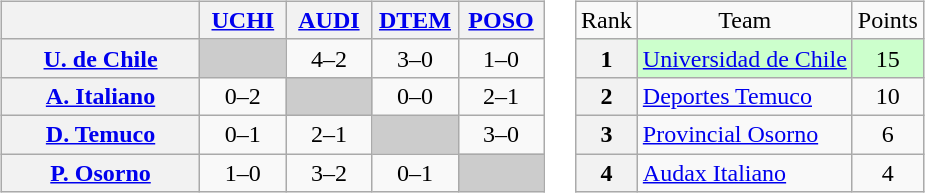<table>
<tr>
<td><br><table class="wikitable" style="text-align:center">
<tr>
<th width="125"> </th>
<th width="50"><a href='#'>UCHI</a></th>
<th width="50"><a href='#'>AUDI</a></th>
<th width="50"><a href='#'>DTEM</a></th>
<th width="50"><a href='#'>POSO</a></th>
</tr>
<tr>
<th><a href='#'>U. de Chile</a></th>
<td bgcolor="#CCCCCC"></td>
<td>4–2</td>
<td>3–0</td>
<td>1–0</td>
</tr>
<tr>
<th><a href='#'>A. Italiano</a></th>
<td>0–2</td>
<td bgcolor="#CCCCCC"></td>
<td>0–0</td>
<td>2–1</td>
</tr>
<tr>
<th><a href='#'>D. Temuco</a></th>
<td>0–1</td>
<td>2–1</td>
<td bgcolor="#CCCCCC"></td>
<td>3–0</td>
</tr>
<tr>
<th><a href='#'>P. Osorno</a></th>
<td>1–0</td>
<td>3–2</td>
<td>0–1</td>
<td bgcolor="#CCCCCC"></td>
</tr>
</table>
</td>
<td><br><table class="wikitable" style="text-align: center;">
<tr>
<td>Rank</td>
<td>Team</td>
<td>Points</td>
</tr>
<tr bgcolor="#ccffcc">
<th>1</th>
<td style="text-align: left;"><a href='#'>Universidad de Chile</a></td>
<td>15</td>
</tr>
<tr>
<th>2</th>
<td style="text-align: left;"><a href='#'>Deportes Temuco</a></td>
<td>10</td>
</tr>
<tr>
<th>3</th>
<td style="text-align: left;"><a href='#'>Provincial Osorno</a></td>
<td>6</td>
</tr>
<tr>
<th>4</th>
<td style="text-align: left;"><a href='#'>Audax Italiano</a></td>
<td>4</td>
</tr>
</table>
</td>
</tr>
</table>
